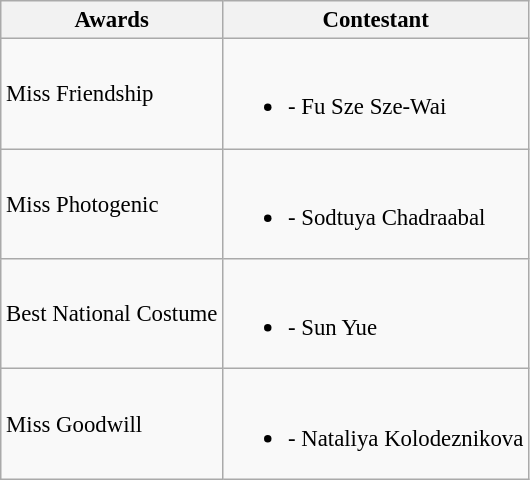<table class="wikitable sortable" style="font-size:95%;">
<tr>
<th>Awards</th>
<th>Contestant</th>
</tr>
<tr>
<td>Miss Friendship</td>
<td><br><ul><li> - Fu Sze Sze-Wai</li></ul></td>
</tr>
<tr>
<td>Miss Photogenic</td>
<td><br><ul><li> - Sodtuya Chadraabal</li></ul></td>
</tr>
<tr>
<td>Best National Costume</td>
<td><br><ul><li> - Sun Yue</li></ul></td>
</tr>
<tr>
<td>Miss Goodwill</td>
<td><br><ul><li> - Nataliya Kolodeznikova</li></ul></td>
</tr>
</table>
